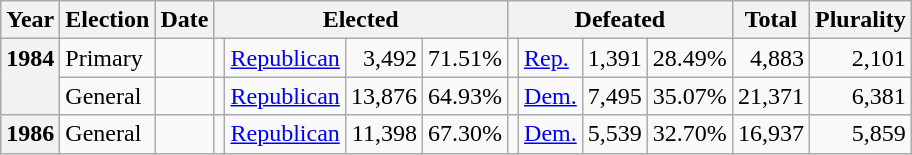<table class=wikitable>
<tr>
<th>Year</th>
<th>Election</th>
<th>Date</th>
<th ! colspan="4">Elected</th>
<th ! colspan="4">Defeated</th>
<th>Total</th>
<th>Plurality</th>
</tr>
<tr>
<th rowspan="2" valign="top">1984</th>
<td valign="top">Primary</td>
<td valign="top"></td>
<td valign="top"></td>
<td valign="top" ><a href='#'>Republican</a></td>
<td valign="top" align="right">3,492</td>
<td valign="top" align="right">71.51%</td>
<td valign="top"></td>
<td valign="top" ><a href='#'>Rep.</a></td>
<td valign="top" align="right">1,391</td>
<td valign="top" align="right">28.49%</td>
<td valign="top" align="right">4,883</td>
<td valign="top" align="right">2,101</td>
</tr>
<tr>
<td valign="top">General</td>
<td valign="top"></td>
<td valign="top"></td>
<td valign="top" ><a href='#'>Republican</a></td>
<td valign="top" align="right">13,876</td>
<td valign="top" align="right">64.93%</td>
<td valign="top"></td>
<td valign="top" ><a href='#'>Dem.</a></td>
<td valign="top" align="right">7,495</td>
<td valign="top" align="right">35.07%</td>
<td valign="top" align="right">21,371</td>
<td valign="top" align="right">6,381</td>
</tr>
<tr>
<th valign="top">1986</th>
<td valign="top">General</td>
<td valign="top"></td>
<td valign="top"></td>
<td valign="top" ><a href='#'>Republican</a></td>
<td valign="top" align="right">11,398</td>
<td valign="top" align="right">67.30%</td>
<td valign="top"></td>
<td valign="top" ><a href='#'>Dem.</a></td>
<td valign="top" align="right">5,539</td>
<td valign="top" align="right">32.70%</td>
<td valign="top" align="right">16,937</td>
<td valign="top" align="right">5,859</td>
</tr>
</table>
